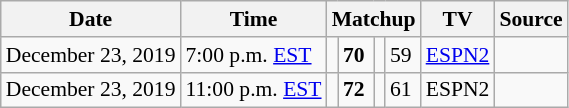<table class="wikitable" style="font-size:90%">
<tr>
<th>Date</th>
<th>Time</th>
<th colspan=4>Matchup</th>
<th>TV</th>
<th>Source</th>
</tr>
<tr>
<td>December 23, 2019</td>
<td>7:00 p.m. <a href='#'>EST</a></td>
<td style=><strong></strong></td>
<td><strong>70</strong></td>
<td style=></td>
<td>59</td>
<td><a href='#'>ESPN2</a></td>
<td></td>
</tr>
<tr>
<td>December 23, 2019</td>
<td>11:00 p.m. <a href='#'>EST</a></td>
<td style=><strong></strong></td>
<td><strong>72</strong></td>
<td style=></td>
<td>61</td>
<td>ESPN2</td>
<td></td>
</tr>
</table>
